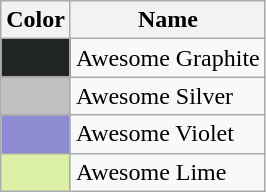<table class="wikitable">
<tr>
<th>Color</th>
<th>Name</th>
</tr>
<tr>
<td bgcolor="202425"></td>
<td>Awesome Graphite</td>
</tr>
<tr>
<td bgcolor="Silver"></td>
<td>Awesome Silver</td>
</tr>
<tr>
<td bgcolor="8d8ad1"></td>
<td>Awesome Violet</td>
</tr>
<tr>
<td bgcolor="dcf1a6"></td>
<td>Awesome Lime</td>
</tr>
</table>
